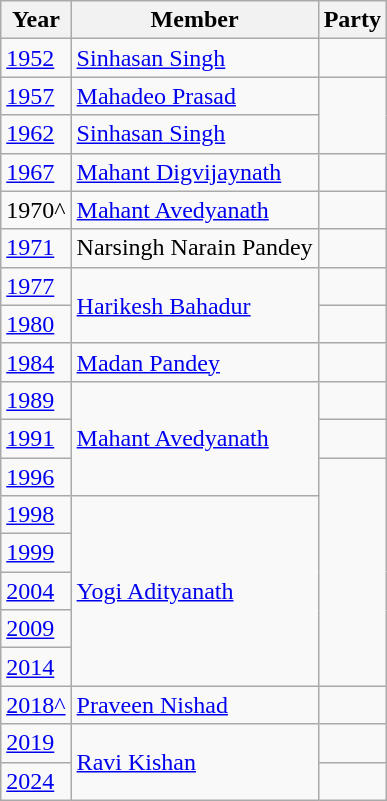<table class="wikitable sortable">
<tr>
<th>Year</th>
<th>Member</th>
<th colspan="2">Party</th>
</tr>
<tr>
<td><a href='#'>1952</a></td>
<td rowspan="2"><a href='#'>Sinhasan Singh</a></td>
<td></td>
</tr>
<tr>
<td rowspan="2"><a href='#'>1957</a></td>
</tr>
<tr>
<td><a href='#'>Mahadeo Prasad</a></td>
</tr>
<tr>
<td><a href='#'>1962</a></td>
<td><a href='#'>Sinhasan Singh</a></td>
</tr>
<tr>
<td><a href='#'>1967</a></td>
<td><a href='#'>Mahant Digvijaynath</a></td>
<td></td>
</tr>
<tr>
<td>1970^</td>
<td><a href='#'>Mahant Avedyanath</a></td>
</tr>
<tr>
<td><a href='#'>1971</a></td>
<td>Narsingh Narain Pandey</td>
<td></td>
</tr>
<tr>
<td><a href='#'>1977</a></td>
<td rowspan="2"><a href='#'>Harikesh Bahadur</a></td>
<td></td>
</tr>
<tr>
<td><a href='#'>1980</a></td>
<td></td>
</tr>
<tr>
<td><a href='#'>1984</a></td>
<td><a href='#'>Madan Pandey</a></td>
<td></td>
</tr>
<tr>
<td><a href='#'>1989</a></td>
<td rowspan="3"><a href='#'>Mahant Avedyanath</a></td>
<td></td>
</tr>
<tr>
<td><a href='#'>1991</a></td>
<td></td>
</tr>
<tr>
<td><a href='#'>1996</a></td>
</tr>
<tr>
<td><a href='#'>1998</a></td>
<td rowspan="5"><a href='#'>Yogi Adityanath</a></td>
</tr>
<tr>
<td><a href='#'>1999</a></td>
</tr>
<tr>
<td><a href='#'>2004</a></td>
</tr>
<tr>
<td><a href='#'>2009</a></td>
</tr>
<tr>
<td><a href='#'>2014</a></td>
</tr>
<tr>
<td><a href='#'>2018^</a></td>
<td><a href='#'>Praveen Nishad</a></td>
<td></td>
</tr>
<tr>
<td><a href='#'>2019</a></td>
<td rowspan="2"><a href='#'>Ravi Kishan</a></td>
<td></td>
</tr>
<tr>
<td><a href='#'>2024</a></td>
</tr>
</table>
